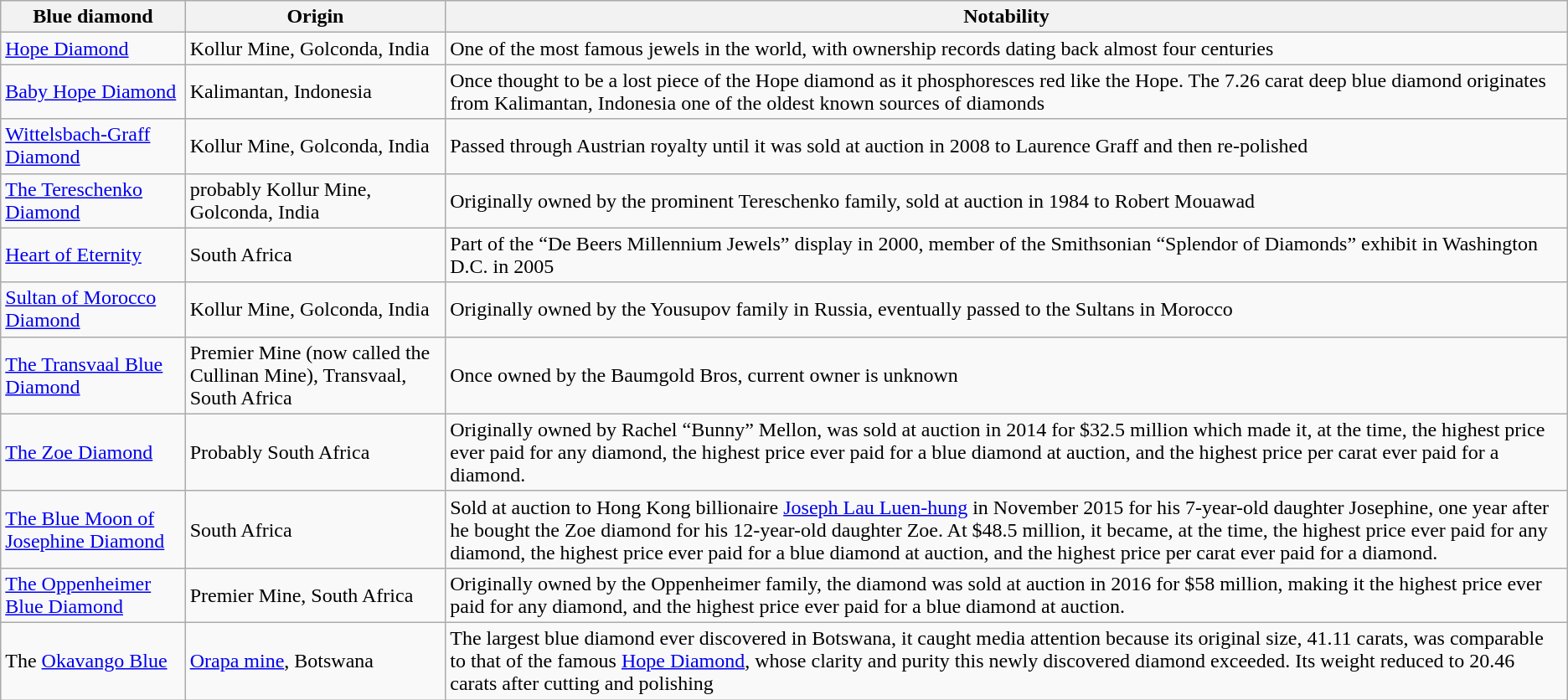<table class="wikitable">
<tr>
<th>Blue diamond</th>
<th>Origin</th>
<th>Notability</th>
</tr>
<tr>
<td><a href='#'>Hope Diamond</a></td>
<td>Kollur Mine, Golconda, India</td>
<td>One of the most famous jewels in the world, with ownership records dating back almost four centuries</td>
</tr>
<tr>
<td><a href='#'>Baby Hope Diamond</a></td>
<td>Kalimantan,  Indonesia</td>
<td>Once thought to be a lost piece of the Hope diamond as it phosphoresces red like the Hope. The 7.26 carat deep blue diamond originates from Kalimantan, Indonesia one of the oldest known sources of diamonds</td>
</tr>
<tr>
<td><a href='#'>Wittelsbach-Graff Diamond</a></td>
<td>Kollur Mine, Golconda, India</td>
<td>Passed through Austrian royalty until it was sold at auction in 2008 to Laurence Graff and then re-polished</td>
</tr>
<tr>
<td><a href='#'>The Tereschenko Diamond</a></td>
<td>probably Kollur Mine, Golconda, India</td>
<td>Originally owned by the prominent Tereschenko family, sold at auction in 1984 to Robert Mouawad</td>
</tr>
<tr>
<td><a href='#'>Heart of Eternity</a></td>
<td>South Africa</td>
<td>Part of the “De Beers Millennium Jewels” display in 2000, member of the Smithsonian “Splendor of Diamonds” exhibit in Washington D.C. in 2005</td>
</tr>
<tr>
<td><a href='#'>Sultan of Morocco Diamond</a></td>
<td>Kollur Mine, Golconda, India</td>
<td>Originally owned by the Yousupov family in Russia, eventually passed to the Sultans in Morocco</td>
</tr>
<tr>
<td><a href='#'>The Transvaal Blue Diamond</a></td>
<td>Premier Mine (now called the Cullinan Mine), Transvaal, South Africa</td>
<td>Once owned by the Baumgold Bros, current owner is unknown</td>
</tr>
<tr>
<td><a href='#'>The Zoe Diamond</a></td>
<td>Probably South Africa</td>
<td>Originally owned by Rachel “Bunny” Mellon, was sold at auction in 2014 for $32.5 million which made it, at the time, the highest price ever paid for any diamond, the highest price ever paid for a blue diamond at auction, and the highest price per carat ever paid for a diamond.</td>
</tr>
<tr>
<td><a href='#'>The Blue Moon of Josephine Diamond</a></td>
<td>South Africa</td>
<td>Sold at auction to Hong Kong billionaire <a href='#'>Joseph Lau Luen-hung</a> in November 2015 for his 7-year-old daughter Josephine, one year after he bought the Zoe diamond for his 12-year-old daughter Zoe. At $48.5 million, it became, at the time, the highest price ever paid for any diamond, the highest price ever paid for a blue diamond at auction, and the highest price per carat ever paid for a diamond.</td>
</tr>
<tr>
<td><a href='#'>The Oppenheimer Blue Diamond</a></td>
<td>Premier Mine, South Africa</td>
<td>Originally owned by the Oppenheimer family, the diamond was sold at auction in 2016 for $58 million, making it the highest price ever paid for any diamond, and the highest price ever paid for a blue diamond at auction.</td>
</tr>
<tr>
<td>The <a href='#'>Okavango Blue</a></td>
<td><a href='#'>Orapa mine</a>, Botswana</td>
<td>The largest blue diamond ever discovered in Botswana, it caught media attention because its original size, 41.11 carats, was comparable to that of the famous <a href='#'>Hope Diamond</a>, whose clarity and purity this newly discovered diamond exceeded. Its weight reduced to 20.46 carats after cutting and polishing</td>
</tr>
</table>
